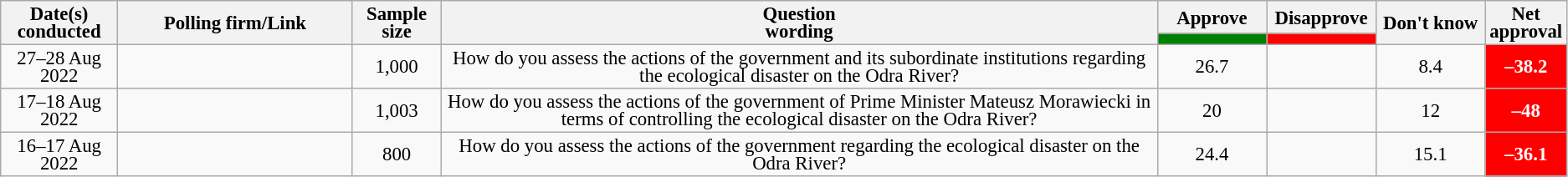<table class="wikitable collapsible sortable" style="text-align:center; font-size:95%; line-height:14px">
<tr>
<th rowspan="2">Date(s)<br>conducted</th>
<th rowspan="2" style="width:180px;">Polling firm/Link</th>
<th rowspan="2">Sample size</th>
<th rowspan="2">Question<br>wording</th>
<th class="unsortable" style="width:80px;">Approve</th>
<th class="unsortable" style="width:80px;">Disapprove</th>
<th class="unsortable" style="width:80px;" rowspan="2">Don't know</th>
<th class="unsortable" style="width:20px;" rowspan="2">Net approval</th>
</tr>
<tr>
<th class="unsortable" style="background:green;width:60px;"></th>
<th class="unsortable" style="background:red;width:60px;"></th>
</tr>
<tr>
<td data-sort-value="2022–08–28">27–28 Aug 2022</td>
<td></td>
<td>1,000</td>
<td>How do you assess the actions of the government and its subordinate institutions regarding the ecological disaster on the Odra River?</td>
<td>26.7</td>
<td></td>
<td>8.4</td>
<td style="background:red;color:white;"><strong>–38.2</strong></td>
</tr>
<tr>
<td data-sort-value="2022–08–18">17–18 Aug 2022</td>
<td> </td>
<td>1,003</td>
<td>How do you assess the actions of the government of Prime Minister Mateusz Morawiecki in terms of controlling the ecological disaster on the Odra River?</td>
<td>20</td>
<td></td>
<td>12</td>
<td style="background:red;color:white;"><strong>–48</strong></td>
</tr>
<tr>
<td data-sort-value="2022–08–17">16–17 Aug 2022</td>
<td></td>
<td>800</td>
<td>How do you assess the actions of the government regarding the ecological disaster on the Odra River?</td>
<td>24.4</td>
<td></td>
<td>15.1</td>
<td style="background:red;color:white;"><strong>–36.1</strong></td>
</tr>
</table>
